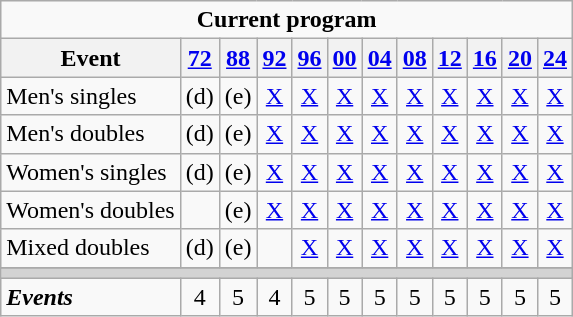<table class="wikitable" style="text-align:center">
<tr align=center>
<td colspan=12 align=center><strong>Current program</strong></td>
</tr>
<tr align=center>
<th>Event</th>
<th><a href='#'>72</a></th>
<th><a href='#'>88</a></th>
<th><a href='#'>92</a></th>
<th><a href='#'>96</a></th>
<th><a href='#'>00</a></th>
<th><a href='#'>04</a></th>
<th><a href='#'>08</a></th>
<th><a href='#'>12</a></th>
<th><a href='#'>16</a></th>
<th><a href='#'>20</a></th>
<th><a href='#'>24</a></th>
</tr>
<tr>
<td align=left>Men's singles</td>
<td>(d)</td>
<td>(e)</td>
<td><a href='#'>X</a></td>
<td><a href='#'>X</a></td>
<td><a href='#'>X</a></td>
<td><a href='#'>X</a></td>
<td><a href='#'>X</a></td>
<td><a href='#'>X</a></td>
<td><a href='#'>X</a></td>
<td><a href='#'>X</a></td>
<td><a href='#'>X</a></td>
</tr>
<tr>
<td align=left>Men's doubles</td>
<td>(d)</td>
<td>(e)</td>
<td><a href='#'>X</a></td>
<td><a href='#'>X</a></td>
<td><a href='#'>X</a></td>
<td><a href='#'>X</a></td>
<td><a href='#'>X</a></td>
<td><a href='#'>X</a></td>
<td><a href='#'>X</a></td>
<td><a href='#'>X</a></td>
<td><a href='#'>X</a></td>
</tr>
<tr>
<td align=left>Women's singles</td>
<td>(d)</td>
<td>(e)</td>
<td><a href='#'>X</a></td>
<td><a href='#'>X</a></td>
<td><a href='#'>X</a></td>
<td><a href='#'>X</a></td>
<td><a href='#'>X</a></td>
<td><a href='#'>X</a></td>
<td><a href='#'>X</a></td>
<td><a href='#'>X</a></td>
<td><a href='#'>X</a></td>
</tr>
<tr>
<td align=left>Women's doubles</td>
<td></td>
<td>(e)</td>
<td><a href='#'>X</a></td>
<td><a href='#'>X</a></td>
<td><a href='#'>X</a></td>
<td><a href='#'>X</a></td>
<td><a href='#'>X</a></td>
<td><a href='#'>X</a></td>
<td><a href='#'>X</a></td>
<td><a href='#'>X</a></td>
<td><a href='#'>X</a></td>
</tr>
<tr>
<td align=left>Mixed doubles</td>
<td>(d)</td>
<td>(e)</td>
<td></td>
<td><a href='#'>X</a></td>
<td><a href='#'>X</a></td>
<td><a href='#'>X</a></td>
<td><a href='#'>X</a></td>
<td><a href='#'>X</a></td>
<td><a href='#'>X</a></td>
<td><a href='#'>X</a></td>
<td><a href='#'>X</a></td>
</tr>
<tr>
</tr>
<tr bgcolor=lightgray>
<td colspan=12 align=center></td>
</tr>
<tr>
<td align=left><strong><em>Events</em></strong></td>
<td>4</td>
<td>5</td>
<td>4</td>
<td>5</td>
<td>5</td>
<td>5</td>
<td>5</td>
<td>5</td>
<td>5</td>
<td>5</td>
<td>5</td>
</tr>
</table>
